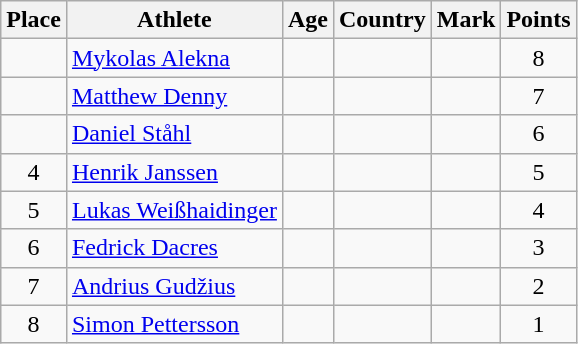<table class="wikitable mw-datatable sortable">
<tr>
<th>Place</th>
<th>Athlete</th>
<th>Age</th>
<th>Country</th>
<th>Mark</th>
<th>Points</th>
</tr>
<tr>
<td align=center></td>
<td><a href='#'>Mykolas Alekna</a></td>
<td></td>
<td></td>
<td></td>
<td align=center>8</td>
</tr>
<tr>
<td align=center></td>
<td><a href='#'>Matthew Denny</a></td>
<td></td>
<td></td>
<td></td>
<td align=center>7</td>
</tr>
<tr>
<td align=center></td>
<td><a href='#'>Daniel Ståhl</a></td>
<td></td>
<td></td>
<td></td>
<td align=center>6</td>
</tr>
<tr>
<td align=center>4</td>
<td><a href='#'>Henrik Janssen</a></td>
<td></td>
<td></td>
<td></td>
<td align=center>5</td>
</tr>
<tr>
<td align=center>5</td>
<td><a href='#'>Lukas Weißhaidinger</a></td>
<td></td>
<td></td>
<td></td>
<td align=center>4</td>
</tr>
<tr>
<td align=center>6</td>
<td><a href='#'>Fedrick Dacres</a></td>
<td></td>
<td></td>
<td></td>
<td align=center>3</td>
</tr>
<tr>
<td align=center>7</td>
<td><a href='#'>Andrius Gudžius</a></td>
<td></td>
<td></td>
<td></td>
<td align=center>2</td>
</tr>
<tr>
<td align=center>8</td>
<td><a href='#'>Simon Pettersson</a></td>
<td></td>
<td></td>
<td></td>
<td align=center>1</td>
</tr>
</table>
